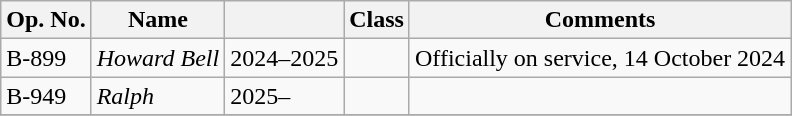<table class="wikitable">
<tr>
<th>Op. No.</th>
<th>Name</th>
<th></th>
<th>Class</th>
<th>Comments</th>
</tr>
<tr>
<td>B-899</td>
<td><em>Howard Bell</em></td>
<td>2024–2025</td>
<td></td>
<td>Officially on service, 14 October 2024</td>
</tr>
<tr>
<td>B-949</td>
<td><em>Ralph</em></td>
<td>2025–</td>
<td></td>
<td></td>
</tr>
<tr>
</tr>
</table>
